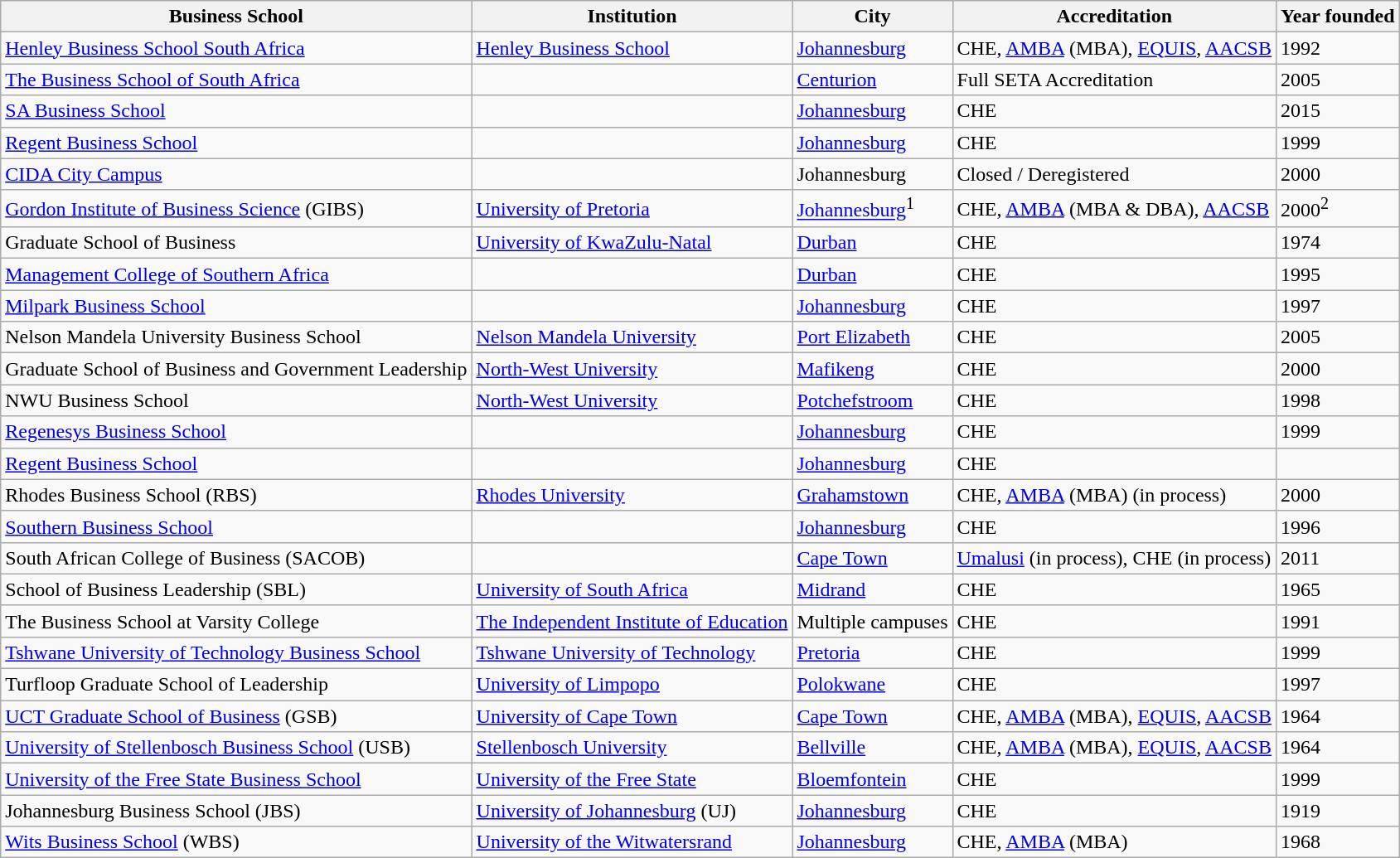<table class="wikitable sortable" style="text-align: centre;">
<tr>
<th>Business School</th>
<th>Institution</th>
<th>City</th>
<th>Accreditation</th>
<th>Year founded</th>
</tr>
<tr>
<td><a href='#'>Henley Business School South Africa</a></td>
<td><a href='#'>Henley Business School</a></td>
<td><a href='#'>Johannesburg</a></td>
<td>CHE, <a href='#'>AMBA</a> (MBA), <a href='#'>EQUIS</a>, <a href='#'>AACSB</a></td>
<td>1992</td>
</tr>
<tr>
<td><a href='#'>The Business School of South Africa</a></td>
<td></td>
<td><a href='#'>Centurion</a></td>
<td>Full SETA Accreditation </td>
<td>2005</td>
</tr>
<tr>
<td><a href='#'>SA Business School</a></td>
<td></td>
<td><a href='#'>Johannesburg</a></td>
<td>CHE</td>
<td>2015</td>
</tr>
<tr>
<td><a href='#'>Regent Business School</a></td>
<td></td>
<td><a href='#'>Johannesburg</a></td>
<td>CHE</td>
<td>1999</td>
</tr>
<tr>
<td><a href='#'>CIDA City Campus</a></td>
<td></td>
<td>Johannesburg</td>
<td>Closed / Deregistered</td>
<td>2000</td>
</tr>
<tr>
<td><a href='#'>Gordon Institute of Business Science</a> (GIBS)</td>
<td><a href='#'>University of Pretoria</a></td>
<td><a href='#'>Johannesburg</a><sup>1</sup></td>
<td>CHE, <a href='#'>AMBA</a> (MBA & DBA), <a href='#'>AACSB</a></td>
<td>2000<sup>2</sup></td>
</tr>
<tr>
<td>Graduate School of Business</td>
<td><a href='#'>University of KwaZulu-Natal</a></td>
<td><a href='#'>Durban</a></td>
<td>CHE</td>
<td>1974</td>
</tr>
<tr>
<td><a href='#'>Management College of Southern Africa</a></td>
<td></td>
<td><a href='#'>Durban</a></td>
<td>CHE</td>
<td>1995</td>
</tr>
<tr>
<td><a href='#'>Milpark Business School</a></td>
<td></td>
<td><a href='#'>Johannesburg</a></td>
<td>CHE</td>
<td>1997</td>
</tr>
<tr>
<td>Nelson Mandela University Business School</td>
<td><a href='#'>Nelson Mandela University</a></td>
<td><a href='#'>Port Elizabeth</a></td>
<td>CHE</td>
<td>2005</td>
</tr>
<tr>
<td>Graduate School of Business and Government Leadership</td>
<td><a href='#'>North-West University</a></td>
<td><a href='#'>Mafikeng</a></td>
<td>CHE</td>
<td>2000</td>
</tr>
<tr>
<td>NWU Business School</td>
<td><a href='#'>North-West University</a></td>
<td><a href='#'>Potchefstroom</a></td>
<td>CHE</td>
<td>1998</td>
</tr>
<tr>
<td><a href='#'>Regenesys Business School</a></td>
<td></td>
<td><a href='#'>Johannesburg</a></td>
<td>CHE</td>
<td>1999</td>
</tr>
<tr>
<td><a href='#'>Regent Business School</a></td>
<td></td>
<td><a href='#'>Johannesburg</a></td>
<td>CHE</td>
<td></td>
</tr>
<tr>
<td>Rhodes Business School (RBS)</td>
<td><a href='#'>Rhodes University</a></td>
<td><a href='#'>Grahamstown</a></td>
<td>CHE, <a href='#'>AMBA</a> (MBA) (in process)</td>
<td>2000</td>
</tr>
<tr>
<td><a href='#'>Southern Business School</a></td>
<td></td>
<td><a href='#'>Johannesburg</a></td>
<td>CHE</td>
<td>1996</td>
</tr>
<tr>
<td>South African College of Business (SACOB)</td>
<td></td>
<td><a href='#'>Cape Town</a></td>
<td><a href='#'>Umalusi</a> (in process), CHE (in process)</td>
<td>2011</td>
</tr>
<tr>
<td>School of Business Leadership (SBL)</td>
<td><a href='#'>University of South Africa</a></td>
<td><a href='#'>Midrand</a></td>
<td>CHE</td>
<td>1965</td>
</tr>
<tr>
<td>The Business School at Varsity College</td>
<td><a href='#'>The Independent Institute of Education</a></td>
<td>Multiple campuses</td>
<td>CHE</td>
<td>1991</td>
</tr>
<tr>
<td><a href='#'>Tshwane University of Technology Business School</a></td>
<td><a href='#'>Tshwane University of Technology</a></td>
<td><a href='#'>Pretoria</a></td>
<td>CHE</td>
<td>1999</td>
</tr>
<tr>
<td>Turfloop Graduate School of Leadership</td>
<td><a href='#'>University of Limpopo</a></td>
<td><a href='#'>Polokwane</a></td>
<td>CHE</td>
<td>1997</td>
</tr>
<tr>
<td><a href='#'>UCT Graduate School of Business</a> (GSB)</td>
<td><a href='#'>University of Cape Town</a></td>
<td><a href='#'>Cape Town</a></td>
<td>CHE, <a href='#'>AMBA</a> (MBA), <a href='#'>EQUIS</a>, <a href='#'>AACSB</a></td>
<td>1964</td>
</tr>
<tr>
<td><a href='#'>University of Stellenbosch Business School</a> (USB)</td>
<td><a href='#'>Stellenbosch University</a></td>
<td><a href='#'>Bellville</a></td>
<td>CHE, <a href='#'>AMBA</a> (MBA), <a href='#'>EQUIS</a>, <a href='#'>AACSB</a></td>
<td>1964</td>
</tr>
<tr>
<td><a href='#'>University of the Free State Business School</a></td>
<td><a href='#'>University of the Free State</a></td>
<td><a href='#'>Bloemfontein</a></td>
<td>CHE</td>
<td>1999</td>
</tr>
<tr>
<td>Johannesburg Business School (JBS)</td>
<td><a href='#'>University of Johannesburg</a> (UJ)</td>
<td><a href='#'>Johannesburg</a></td>
<td>CHE</td>
<td>1919</td>
</tr>
<tr>
<td><a href='#'>Wits Business School</a> (WBS)</td>
<td><a href='#'>University of the Witwatersrand</a></td>
<td><a href='#'>Johannesburg</a></td>
<td>CHE, <a href='#'>AMBA</a> (MBA)</td>
<td>1968</td>
</tr>
</table>
